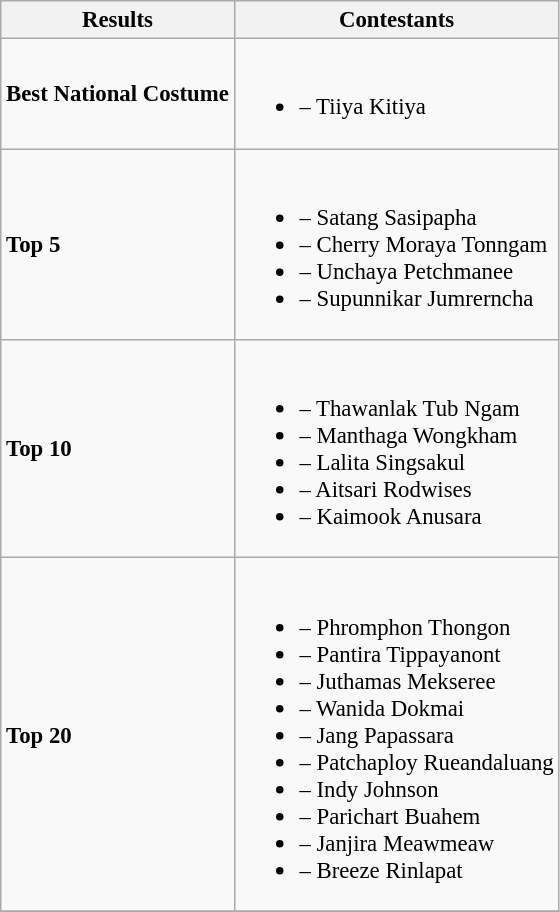<table class="wikitable" style="font-size: 95%">
<tr>
<th>Results</th>
<th>Contestants</th>
</tr>
<tr>
<td><strong>Best National Costume</strong></td>
<td><br><ul><li><strong></strong> – Tiiya Kitiya</li></ul></td>
</tr>
<tr>
<td><strong>Top 5</strong></td>
<td><br><ul><li><strong></strong> – Satang Sasipapha</li><li><strong></strong> – Cherry Moraya Tonngam</li><li><strong></strong> – Unchaya Petchmanee</li><li><strong></strong> – Supunnikar Jumrerncha</li></ul></td>
</tr>
<tr>
<td><strong>Top 10</strong></td>
<td><br><ul><li><strong></strong> – Thawanlak Tub Ngam</li><li><strong></strong> – Manthaga Wongkham</li><li><strong></strong> – Lalita Singsakul</li><li><strong></strong> – Aitsari Rodwises</li><li><strong></strong> – Kaimook Anusara</li></ul></td>
</tr>
<tr>
<td><strong>Top 20</strong></td>
<td><br><ul><li><strong></strong> – Phromphon Thongon</li><li><strong></strong> – Pantira Tippayanont</li><li><strong></strong> – Juthamas Mekseree</li><li><strong></strong> – Wanida Dokmai</li><li><strong></strong> – Jang Papassara</li><li><strong></strong> – Patchaploy Rueandaluang</li><li><strong></strong> – Indy Johnson</li><li><strong></strong> – Parichart Buahem</li><li><strong></strong> – Janjira Meawmeaw</li><li><strong></strong> – Breeze Rinlapat</li></ul></td>
</tr>
<tr>
</tr>
</table>
